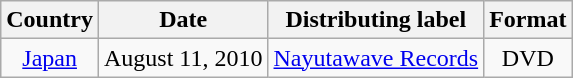<table class="wikitable" style="text-align:center;">
<tr>
<th>Country</th>
<th>Date</th>
<th>Distributing label</th>
<th>Format</th>
</tr>
<tr>
<td><a href='#'>Japan</a></td>
<td>August 11, 2010</td>
<td rowspan="2"><a href='#'>Nayutawave Records</a></td>
<td>DVD</td>
</tr>
</table>
